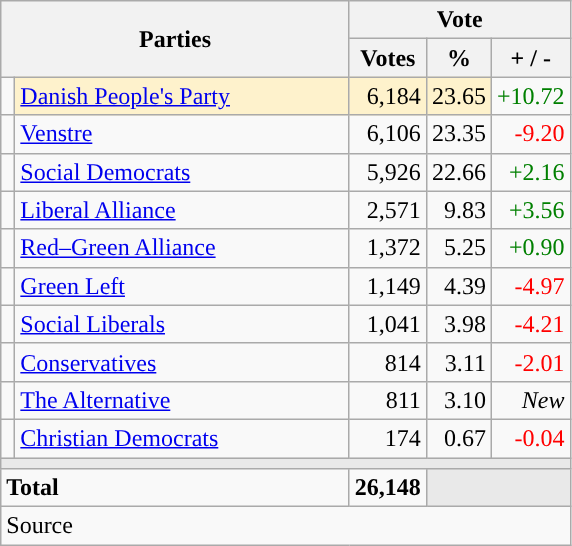<table class="wikitable" style="text-align:right;">
<tr>
<th style="text-align:centre;" rowspan="2" colspan="2" width="225">Parties</th>
<th colspan="3">Vote</th>
</tr>
<tr>
<th width="15">Votes</th>
<th width="15">%</th>
<th width="15">+ / -</th>
</tr>
<tr>
<td width="2" style="color:inherit;background:"></td>
<td bgcolor=#fef2cc  align="left"><a href='#'>Danish People's Party</a></td>
<td bgcolor=#fef2cc>6,184</td>
<td bgcolor=#fef2cc>23.65</td>
<td style=color:green;>+10.72</td>
</tr>
<tr>
<td width="2" style="color:inherit;background:"></td>
<td align="left"><a href='#'>Venstre</a></td>
<td>6,106</td>
<td>23.35</td>
<td style=color:red;>-9.20</td>
</tr>
<tr>
<td width="2" style="color:inherit;background:"></td>
<td align="left"><a href='#'>Social Democrats</a></td>
<td>5,926</td>
<td>22.66</td>
<td style=color:green;>+2.16</td>
</tr>
<tr>
<td width="2" style="color:inherit;background:"></td>
<td align="left"><a href='#'>Liberal Alliance</a></td>
<td>2,571</td>
<td>9.83</td>
<td style=color:green;>+3.56</td>
</tr>
<tr>
<td width="2" style="color:inherit;background:"></td>
<td align="left"><a href='#'>Red–Green Alliance</a></td>
<td>1,372</td>
<td>5.25</td>
<td style=color:green;>+0.90</td>
</tr>
<tr>
<td width="2" style="color:inherit;background:"></td>
<td align="left"><a href='#'>Green Left</a></td>
<td>1,149</td>
<td>4.39</td>
<td style=color:red;>-4.97</td>
</tr>
<tr>
<td width="2" style="color:inherit;background:"></td>
<td align="left"><a href='#'>Social Liberals</a></td>
<td>1,041</td>
<td>3.98</td>
<td style=color:red;>-4.21</td>
</tr>
<tr>
<td width="2" style="color:inherit;background:"></td>
<td align="left"><a href='#'>Conservatives</a></td>
<td>814</td>
<td>3.11</td>
<td style=color:red;>-2.01</td>
</tr>
<tr>
<td width="2" style="color:inherit;background:"></td>
<td align="left"><a href='#'>The Alternative</a></td>
<td>811</td>
<td>3.10</td>
<td><em>New</em></td>
</tr>
<tr>
<td width="2" style="color:inherit;background:"></td>
<td align="left"><a href='#'>Christian Democrats</a></td>
<td>174</td>
<td>0.67</td>
<td style=color:red;>-0.04</td>
</tr>
<tr>
<td colspan="7" bgcolor="#E9E9E9"></td>
</tr>
<tr>
<td align="left" colspan="2"><strong>Total</strong></td>
<td><strong>26,148</strong></td>
<td bgcolor="#E9E9E9" colspan="2"></td>
</tr>
<tr>
<td align="left" colspan="6">Source</td>
</tr>
</table>
